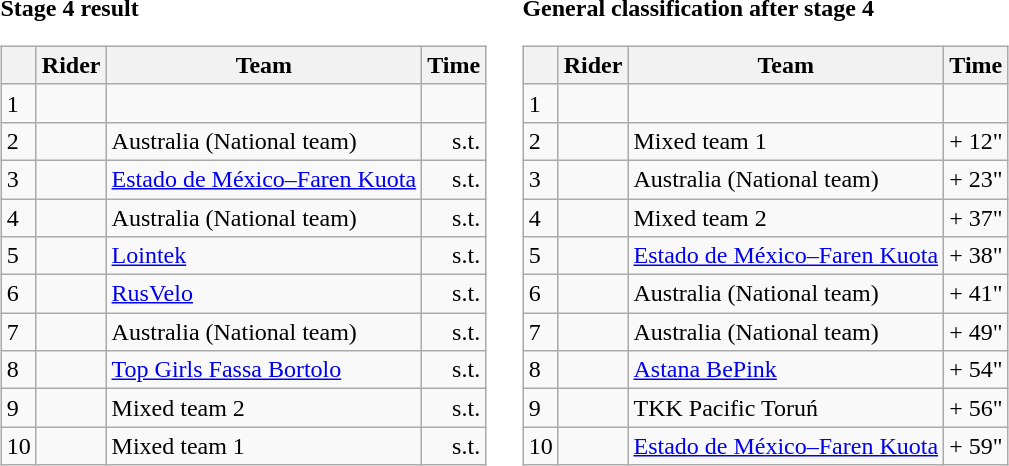<table>
<tr>
<td><strong>Stage 4 result</strong><br><table class="wikitable">
<tr>
<th></th>
<th>Rider</th>
<th>Team</th>
<th>Time</th>
</tr>
<tr>
<td>1</td>
<td></td>
<td></td>
<td align="right"></td>
</tr>
<tr>
<td>2</td>
<td></td>
<td>Australia (National team)</td>
<td align="right">s.t.</td>
</tr>
<tr>
<td>3</td>
<td></td>
<td><a href='#'>Estado de México–Faren Kuota</a></td>
<td align="right">s.t.</td>
</tr>
<tr>
<td>4</td>
<td></td>
<td>Australia (National team)</td>
<td align="right">s.t.</td>
</tr>
<tr>
<td>5</td>
<td></td>
<td><a href='#'>Lointek</a></td>
<td align="right">s.t.</td>
</tr>
<tr>
<td>6</td>
<td></td>
<td><a href='#'>RusVelo</a></td>
<td align="right">s.t.</td>
</tr>
<tr>
<td>7</td>
<td></td>
<td>Australia (National team)</td>
<td align="right">s.t.</td>
</tr>
<tr>
<td>8</td>
<td></td>
<td><a href='#'>Top Girls Fassa Bortolo</a></td>
<td align="right">s.t.</td>
</tr>
<tr>
<td>9</td>
<td></td>
<td>Mixed team 2</td>
<td align="right">s.t.</td>
</tr>
<tr>
<td>10</td>
<td></td>
<td>Mixed team 1</td>
<td align="right">s.t.</td>
</tr>
</table>
</td>
<td></td>
<td><strong>General classification after stage 4</strong><br><table class="wikitable">
<tr>
<th></th>
<th>Rider</th>
<th>Team</th>
<th>Time</th>
</tr>
<tr>
<td>1</td>
<td></td>
<td></td>
<td align="right"></td>
</tr>
<tr>
<td>2</td>
<td></td>
<td>Mixed team 1</td>
<td align="right">+ 12"</td>
</tr>
<tr>
<td>3</td>
<td></td>
<td>Australia (National team)</td>
<td align="right">+ 23"</td>
</tr>
<tr>
<td>4</td>
<td></td>
<td>Mixed team 2</td>
<td align="right">+ 37"</td>
</tr>
<tr>
<td>5</td>
<td></td>
<td><a href='#'>Estado de México–Faren Kuota</a></td>
<td align="right">+ 38"</td>
</tr>
<tr>
<td>6</td>
<td></td>
<td>Australia (National team)</td>
<td align="right">+ 41"</td>
</tr>
<tr>
<td>7</td>
<td></td>
<td>Australia (National team)</td>
<td align="right">+ 49"</td>
</tr>
<tr>
<td>8</td>
<td></td>
<td><a href='#'>Astana BePink</a></td>
<td align="right">+ 54"</td>
</tr>
<tr>
<td>9</td>
<td></td>
<td>TKK Pacific Toruń</td>
<td align="right">+ 56"</td>
</tr>
<tr>
<td>10</td>
<td></td>
<td><a href='#'>Estado de México–Faren Kuota</a></td>
<td align="right">+ 59"</td>
</tr>
</table>
</td>
</tr>
</table>
